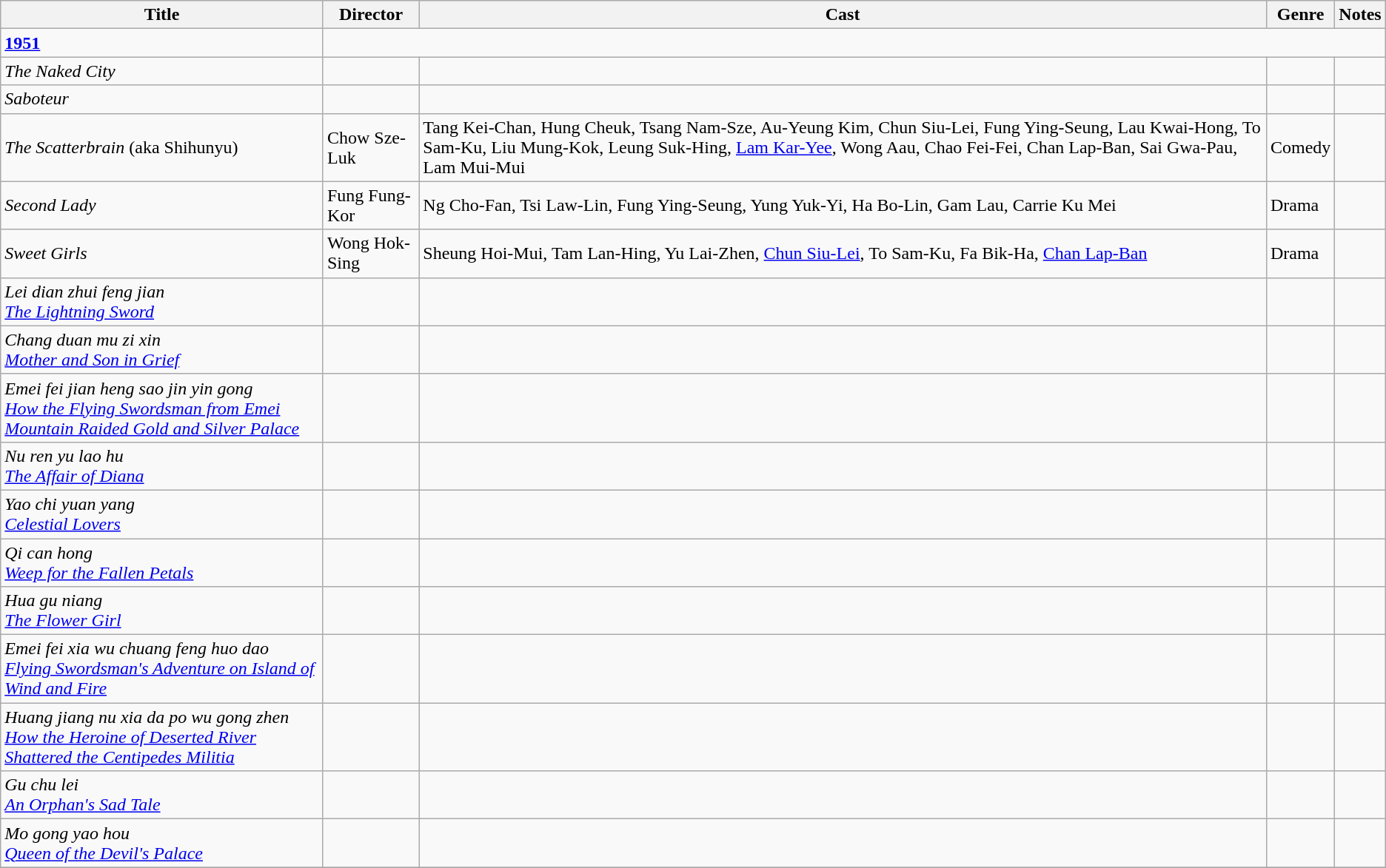<table class="wikitable">
<tr>
<th>Title</th>
<th>Director</th>
<th>Cast</th>
<th>Genre</th>
<th>Notes</th>
</tr>
<tr>
<td><strong><a href='#'>1951</a></strong></td>
</tr>
<tr>
<td><em>The Naked City</em></td>
<td></td>
<td></td>
<td></td>
<td></td>
</tr>
<tr>
<td><em>Saboteur</em></td>
<td></td>
<td></td>
<td></td>
<td></td>
</tr>
<tr>
<td><em>The Scatterbrain</em> (aka Shihunyu)</td>
<td>Chow Sze-Luk</td>
<td>Tang Kei-Chan, Hung Cheuk, Tsang Nam-Sze, Au-Yeung Kim, Chun Siu-Lei, Fung Ying-Seung, Lau Kwai-Hong, To Sam-Ku, Liu Mung-Kok, Leung Suk-Hing, <a href='#'>Lam Kar-Yee</a>, Wong Aau, Chao Fei-Fei, Chan Lap-Ban, Sai Gwa-Pau, Lam Mui-Mui</td>
<td>Comedy</td>
<td></td>
</tr>
<tr>
<td><em>Second Lady</em></td>
<td>Fung Fung-Kor</td>
<td>Ng Cho-Fan, Tsi Law-Lin, Fung Ying-Seung, Yung Yuk-Yi, Ha Bo-Lin, Gam Lau, Carrie Ku Mei</td>
<td>Drama</td>
<td></td>
</tr>
<tr>
<td><em>Sweet Girls</em></td>
<td>Wong Hok-Sing</td>
<td>Sheung Hoi-Mui, Tam Lan-Hing, Yu Lai-Zhen, <a href='#'>Chun Siu-Lei</a>, To Sam-Ku, Fa Bik-Ha, <a href='#'>Chan Lap-Ban</a></td>
<td>Drama</td>
<td></td>
</tr>
<tr>
<td><em>Lei dian zhui feng jian</em><br><em><a href='#'>The Lightning Sword</a></em></td>
<td></td>
<td></td>
<td></td>
<td></td>
</tr>
<tr>
<td><em>Chang duan mu zi xin</em><br><em><a href='#'>Mother and Son in Grief</a></em></td>
<td></td>
<td></td>
<td></td>
<td></td>
</tr>
<tr>
<td><em>Emei fei jian heng sao jin yin gong </em><br><em><a href='#'>How the Flying Swordsman from Emei Mountain Raided Gold and Silver Palace</a></em></td>
<td></td>
<td></td>
<td></td>
<td></td>
</tr>
<tr>
<td><em>Nu ren yu lao hu </em><br><em><a href='#'>The Affair of Diana</a></em></td>
<td></td>
<td></td>
<td></td>
<td></td>
</tr>
<tr>
<td><em>Yao chi yuan yang </em><br><em><a href='#'>Celestial Lovers</a></em></td>
<td></td>
<td></td>
<td></td>
<td></td>
</tr>
<tr>
<td><em>Qi can hong </em><br><em><a href='#'>Weep for the Fallen Petals</a></em></td>
<td></td>
<td></td>
<td></td>
<td></td>
</tr>
<tr>
<td><em>Hua gu niang</em><br><em><a href='#'>The Flower Girl</a></em></td>
<td></td>
<td></td>
<td></td>
<td></td>
</tr>
<tr>
<td><em>Emei fei xia wu chuang feng huo dao </em><br><em><a href='#'>Flying Swordsman's Adventure on Island of Wind and Fire</a></em></td>
<td></td>
<td></td>
<td></td>
<td></td>
</tr>
<tr>
<td><em> Huang jiang nu xia da po wu gong zhen</em><br><em><a href='#'>How the Heroine of Deserted River Shattered the Centipedes Militia</a></em></td>
<td></td>
<td></td>
<td></td>
<td></td>
</tr>
<tr>
<td><em> Gu chu lei </em><br><em><a href='#'>An Orphan's Sad Tale</a></em></td>
<td></td>
<td></td>
<td></td>
<td></td>
</tr>
<tr>
<td><em>Mo gong yao hou </em><br><em><a href='#'>Queen of the Devil's Palace</a></em></td>
<td></td>
<td></td>
<td></td>
<td></td>
</tr>
<tr>
</tr>
</table>
